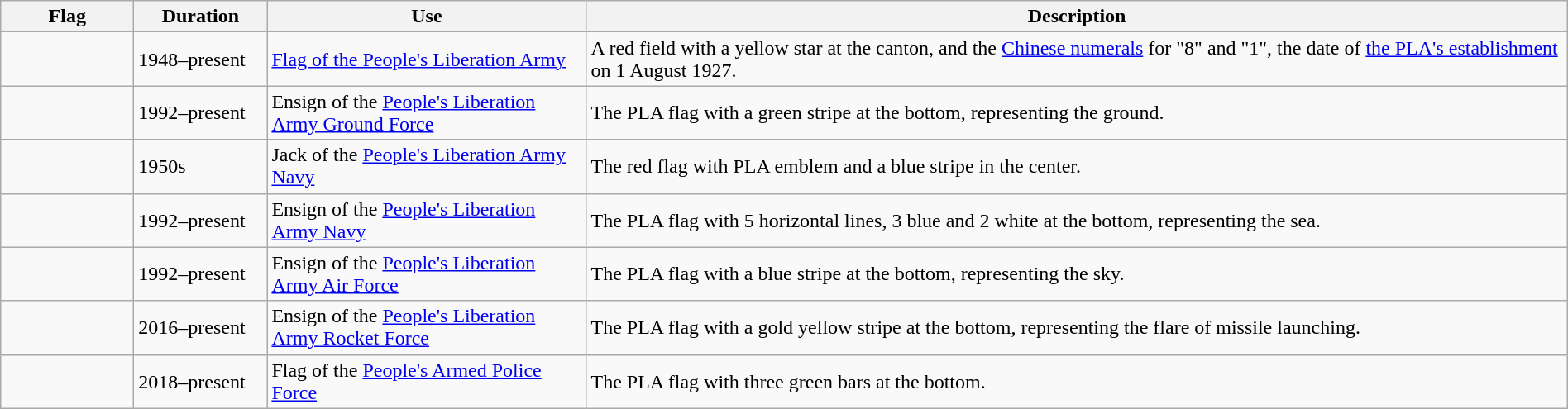<table class="wikitable" width="100%">
<tr>
<th style="width:100px;">Flag</th>
<th style="width:100px;">Duration</th>
<th style="width:250px;">Use</th>
<th style="min-width:250px">Description</th>
</tr>
<tr>
<td></td>
<td>1948–present</td>
<td><a href='#'>Flag of the People's Liberation Army</a></td>
<td>A red field with a yellow star at the canton, and the <a href='#'>Chinese numerals</a> for "8" and "1", the date of <a href='#'>the PLA's establishment</a> on 1 August 1927.</td>
</tr>
<tr>
<td></td>
<td>1992–present</td>
<td>Ensign of the <a href='#'>People's Liberation Army Ground Force</a></td>
<td>The PLA flag with a green stripe at the bottom, representing the ground.</td>
</tr>
<tr>
<td></td>
<td>1950s</td>
<td>Jack of the <a href='#'>People's Liberation Army Navy</a></td>
<td>The red flag with PLA emblem and a blue stripe in the center.</td>
</tr>
<tr>
<td></td>
<td>1992–present</td>
<td>Ensign of the <a href='#'>People's Liberation Army Navy</a></td>
<td>The PLA flag with 5 horizontal lines, 3 blue and 2 white at the bottom, representing the sea.</td>
</tr>
<tr>
<td></td>
<td>1992–present</td>
<td>Ensign of the <a href='#'>People's Liberation Army Air Force</a></td>
<td>The PLA flag with a blue stripe at the bottom, representing the sky.</td>
</tr>
<tr>
<td></td>
<td>2016–present</td>
<td>Ensign of the <a href='#'>People's Liberation Army Rocket Force</a></td>
<td>The PLA flag with a gold yellow stripe at the bottom, representing the flare of missile launching.</td>
</tr>
<tr>
<td></td>
<td>2018–present</td>
<td>Flag of the <a href='#'>People's Armed Police Force</a></td>
<td>The PLA flag with three green bars at the bottom.</td>
</tr>
</table>
